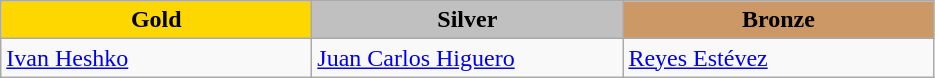<table class="wikitable" style="text-align:left">
<tr align="center">
<td width=200 bgcolor=gold><strong>Gold</strong></td>
<td width=200 bgcolor=silver><strong>Silver</strong></td>
<td width=200 bgcolor=CC9966><strong>Bronze</strong></td>
</tr>
<tr>
<td><a href='#'>Ivan Heshko</a><br><em></em></td>
<td><a href='#'>Juan Carlos Higuero</a><br><em></em></td>
<td><a href='#'>Reyes Estévez</a><br><em></em></td>
</tr>
</table>
